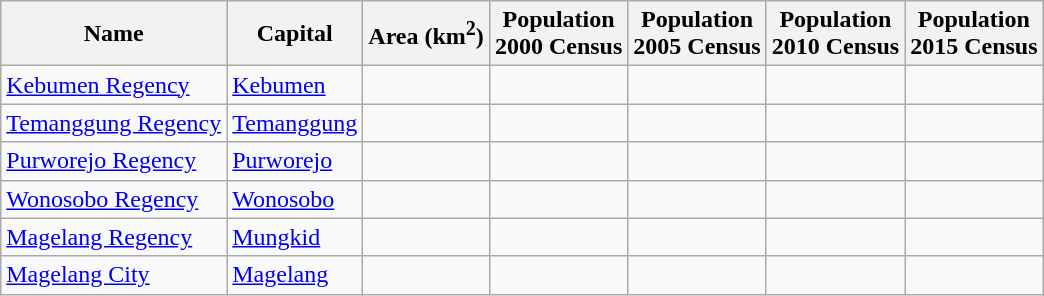<table class="wikitable sortable" style="margin-bottom: 0;">
<tr>
<th>Name</th>
<th>Capital</th>
<th>Area (km<sup>2</sup>)</th>
<th>Population <br> 2000 Census</th>
<th>Population <br> 2005 Census</th>
<th>Population <br> 2010 Census</th>
<th>Population <br> 2015 Census</th>
</tr>
<tr>
<td><a href='#'>Kebumen Regency</a></td>
<td><a href='#'>Kebumen</a></td>
<td align="right"></td>
<td align="right"></td>
<td align="right"></td>
<td align="right"></td>
<td align="right"></td>
</tr>
<tr>
<td><a href='#'>Temanggung Regency</a></td>
<td><a href='#'>Temanggung</a></td>
<td align="right"></td>
<td align="right"></td>
<td align="right"></td>
<td align="right"></td>
<td align="right"></td>
</tr>
<tr>
<td><a href='#'>Purworejo Regency</a></td>
<td><a href='#'>Purworejo</a></td>
<td align="right"></td>
<td align="right"></td>
<td align="right"></td>
<td align="right"></td>
<td align="right"></td>
</tr>
<tr>
<td><a href='#'>Wonosobo Regency</a></td>
<td><a href='#'>Wonosobo</a></td>
<td align="right"></td>
<td align="right"></td>
<td align="right"></td>
<td align="right"></td>
<td align="right"></td>
</tr>
<tr>
<td><a href='#'>Magelang Regency</a></td>
<td><a href='#'>Mungkid</a></td>
<td align="right"></td>
<td align="right"></td>
<td align="right"></td>
<td align="right"></td>
<td align="right"></td>
</tr>
<tr>
<td><a href='#'>Magelang City</a></td>
<td><a href='#'>Magelang</a></td>
<td align="right"></td>
<td align="right"></td>
<td align="right"></td>
<td align="right"></td>
<td align="right"></td>
</tr>
</table>
